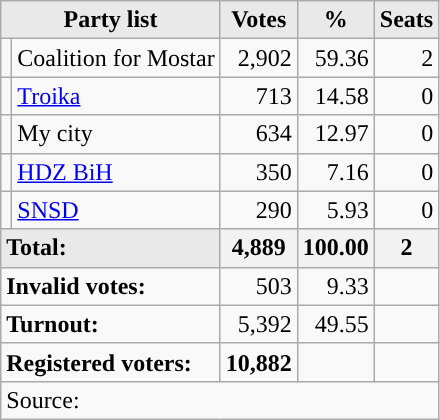<table class="wikitable" border="1">
<tr>
<th colspan="2" align="center" style="background-color:#E9E9E9">Party list</th>
<th align="center" style="background-color:#E9E9E9">Votes</th>
<th align="center" style="background-color:#E9E9E9">%</th>
<th align="center" style="background-color:#E9E9E9">Seats</th>
</tr>
<tr>
<td></td>
<td align="left">Coalition for Mostar</td>
<td align="right">2,902</td>
<td align="right">59.36</td>
<td align="right">2</td>
</tr>
<tr>
<td></td>
<td align="left"><a href='#'>Troika</a></td>
<td align="right">713</td>
<td align="right">14.58</td>
<td align="right">0</td>
</tr>
<tr>
<td></td>
<td align="left">My city</td>
<td align="right">634</td>
<td align="right">12.97</td>
<td align="right">0</td>
</tr>
<tr>
<td></td>
<td align="left"><a href='#'>HDZ BiH</a></td>
<td align="right">350</td>
<td align="right">7.16</td>
<td align="right">0</td>
</tr>
<tr>
<td></td>
<td align="left"><a href='#'>SNSD</a></td>
<td align="right">290</td>
<td align="right">5.93</td>
<td align="right">0</td>
</tr>
<tr style="background-color:#E9E9E9">
<td colspan="2" align="left"><strong>Total:</strong></td>
<th align="right">4,889</th>
<th align="right">100.00</th>
<th align="right">2</th>
</tr>
<tr>
<td colspan="2" align="left"><strong>Invalid votes:</strong></td>
<td align="right">503</td>
<td align="right">9.33</td>
<td align="right"></td>
</tr>
<tr>
<td colspan="2" align="left"><strong>Turnout:</strong></td>
<td align="right">5,392</td>
<td align="right">49.55</td>
<td align="right"></td>
</tr>
<tr>
<td colspan="2" align="left"><strong>Registered voters:</strong></td>
<td align="right"><strong>10,882</strong></td>
<td align="right"></td>
<td align="right"></td>
</tr>
<tr>
<td colspan="5" align="left">Source: </td>
</tr>
</table>
